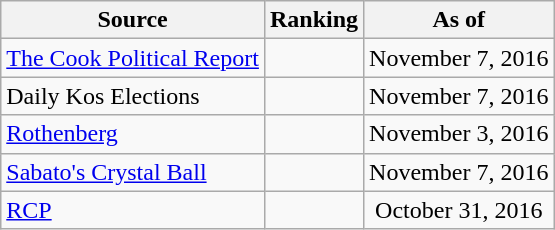<table class="wikitable" style="text-align:center">
<tr>
<th>Source</th>
<th>Ranking</th>
<th>As of</th>
</tr>
<tr>
<td align=left><a href='#'>The Cook Political Report</a></td>
<td></td>
<td>November 7, 2016</td>
</tr>
<tr>
<td align=left>Daily Kos Elections</td>
<td></td>
<td>November 7, 2016</td>
</tr>
<tr>
<td align=left><a href='#'>Rothenberg</a></td>
<td></td>
<td>November 3, 2016</td>
</tr>
<tr>
<td align=left><a href='#'>Sabato's Crystal Ball</a></td>
<td></td>
<td>November 7, 2016</td>
</tr>
<tr>
<td align="left"><a href='#'>RCP</a></td>
<td></td>
<td>October 31, 2016</td>
</tr>
</table>
